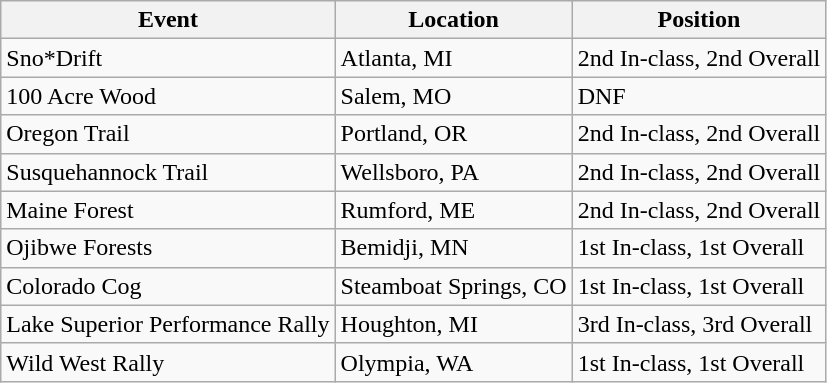<table class="wikitable">
<tr>
<th>Event</th>
<th>Location</th>
<th>Position</th>
</tr>
<tr>
<td>Sno*Drift</td>
<td>Atlanta, MI</td>
<td>2nd In-class, 2nd Overall</td>
</tr>
<tr>
<td>100 Acre Wood</td>
<td>Salem, MO</td>
<td>DNF</td>
</tr>
<tr>
<td>Oregon Trail</td>
<td>Portland, OR</td>
<td>2nd In-class, 2nd Overall</td>
</tr>
<tr>
<td>Susquehannock Trail</td>
<td>Wellsboro, PA</td>
<td>2nd In-class, 2nd Overall</td>
</tr>
<tr>
<td>Maine Forest</td>
<td>Rumford, ME</td>
<td>2nd In-class, 2nd Overall</td>
</tr>
<tr>
<td>Ojibwe Forests</td>
<td>Bemidji, MN</td>
<td>1st In-class, 1st Overall</td>
</tr>
<tr>
<td>Colorado Cog</td>
<td>Steamboat Springs, CO</td>
<td>1st In-class, 1st Overall</td>
</tr>
<tr>
<td>Lake Superior Performance Rally</td>
<td>Houghton, MI</td>
<td>3rd In-class, 3rd Overall</td>
</tr>
<tr>
<td>Wild West Rally</td>
<td>Olympia, WA</td>
<td>1st In-class, 1st Overall</td>
</tr>
</table>
